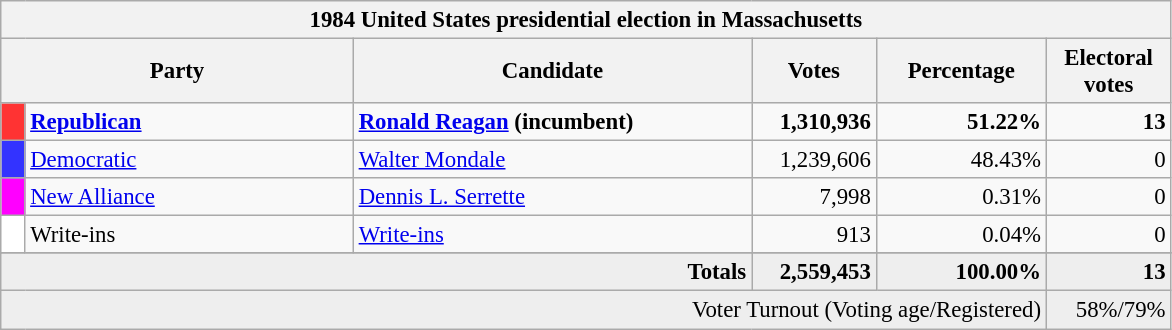<table class="wikitable" style="font-size: 95%;">
<tr>
<th colspan="6">1984 United States presidential election in Massachusetts</th>
</tr>
<tr>
<th colspan="2" style="width: 15em">Party</th>
<th style="width: 17em">Candidate</th>
<th style="width: 5em">Votes</th>
<th style="width: 7em">Percentage</th>
<th style="width: 5em">Electoral votes</th>
</tr>
<tr>
<th style="background-color:#FF3333; width: 3px"></th>
<td style="width: 130px"><strong><a href='#'>Republican</a></strong></td>
<td><strong><a href='#'>Ronald Reagan</a> (incumbent)</strong></td>
<td align="right"><strong>1,310,936</strong></td>
<td align="right"><strong>51.22%</strong></td>
<td align="right"><strong>13</strong></td>
</tr>
<tr>
<th style="background-color:#3333FF; width: 3px"></th>
<td style="width: 130px"><a href='#'>Democratic</a></td>
<td><a href='#'>Walter Mondale</a></td>
<td align="right">1,239,606</td>
<td align="right">48.43%</td>
<td align="right">0</td>
</tr>
<tr>
<th style="background-color:#FF00FF; width: 3px"></th>
<td style="width: 130px"><a href='#'>New Alliance</a></td>
<td><a href='#'>Dennis L. Serrette</a></td>
<td align="right">7,998</td>
<td align="right">0.31%</td>
<td align="right">0</td>
</tr>
<tr>
<th style="background-color:#FFFFFF; width: 3px"></th>
<td style="width: 130px">Write-ins</td>
<td><a href='#'>Write-ins</a></td>
<td align="right">913</td>
<td align="right">0.04%</td>
<td align="right">0</td>
</tr>
<tr>
</tr>
<tr bgcolor="#EEEEEE">
<td colspan="3" align="right"><strong>Totals</strong></td>
<td align="right"><strong>2,559,453</strong></td>
<td align="right"><strong>100.00%</strong></td>
<td align="right"><strong>13</strong></td>
</tr>
<tr bgcolor="#EEEEEE">
<td colspan="5" align="right">Voter Turnout (Voting age/Registered)</td>
<td colspan="1" align="right">58%/79%</td>
</tr>
</table>
